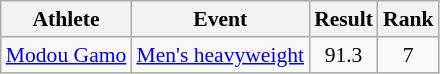<table class="wikitable" style="font-size:90%">
<tr>
<th>Athlete</th>
<th>Event</th>
<th>Result</th>
<th>Rank</th>
</tr>
<tr align=center>
<td align=left><a href='#'>Modou Gamo</a></td>
<td align=left><a href='#'>Men's heavyweight</a></td>
<td>91.3</td>
<td>7</td>
</tr>
</table>
